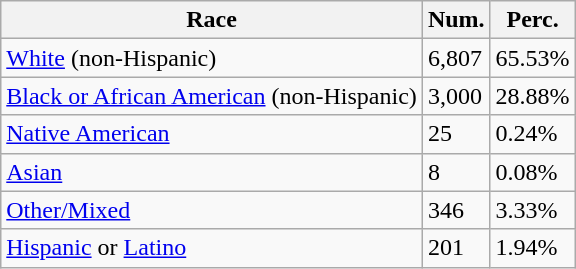<table class="wikitable">
<tr>
<th>Race</th>
<th>Num.</th>
<th>Perc.</th>
</tr>
<tr>
<td><a href='#'>White</a> (non-Hispanic)</td>
<td>6,807</td>
<td>65.53%</td>
</tr>
<tr>
<td><a href='#'>Black or African American</a> (non-Hispanic)</td>
<td>3,000</td>
<td>28.88%</td>
</tr>
<tr>
<td><a href='#'>Native American</a></td>
<td>25</td>
<td>0.24%</td>
</tr>
<tr>
<td><a href='#'>Asian</a></td>
<td>8</td>
<td>0.08%</td>
</tr>
<tr>
<td><a href='#'>Other/Mixed</a></td>
<td>346</td>
<td>3.33%</td>
</tr>
<tr>
<td><a href='#'>Hispanic</a> or <a href='#'>Latino</a></td>
<td>201</td>
<td>1.94%</td>
</tr>
</table>
